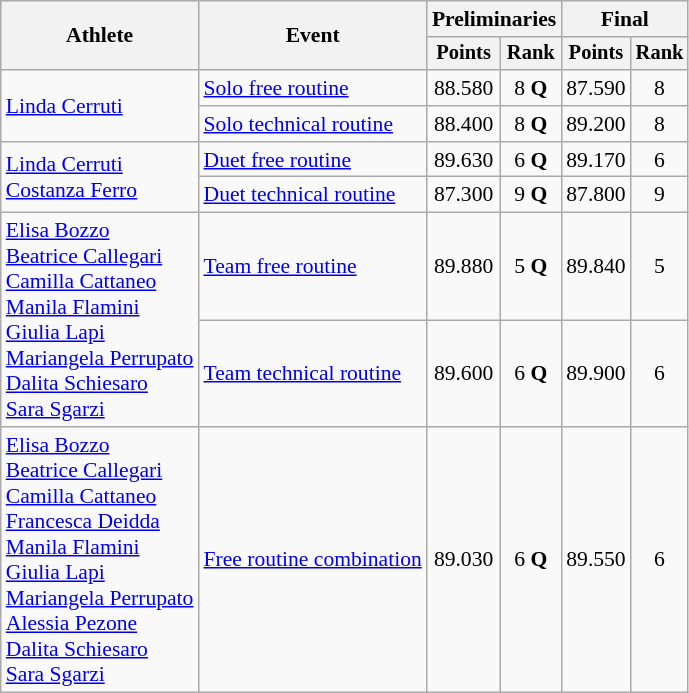<table class=wikitable style="font-size:90%">
<tr>
<th rowspan="2">Athlete</th>
<th rowspan="2">Event</th>
<th colspan="2">Preliminaries</th>
<th colspan="2">Final</th>
</tr>
<tr style="font-size:95%">
<th>Points</th>
<th>Rank</th>
<th>Points</th>
<th>Rank</th>
</tr>
<tr align=center>
<td align=left rowspan=2><a href='#'>Linda Cerruti</a></td>
<td align=left><a href='#'>Solo free routine</a></td>
<td>88.580</td>
<td>8 <strong>Q</strong></td>
<td>87.590</td>
<td>8</td>
</tr>
<tr align=center>
<td align=left><a href='#'>Solo technical routine</a></td>
<td>88.400</td>
<td>8 <strong>Q</strong></td>
<td>89.200</td>
<td>8</td>
</tr>
<tr align=center>
<td align=left rowspan=2><a href='#'>Linda Cerruti</a><br><a href='#'>Costanza Ferro</a></td>
<td align=left><a href='#'>Duet free routine</a></td>
<td>89.630</td>
<td>6 <strong>Q</strong></td>
<td>89.170</td>
<td>6</td>
</tr>
<tr align=center>
<td align=left><a href='#'>Duet technical routine</a></td>
<td>87.300</td>
<td>9 <strong>Q</strong></td>
<td>87.800</td>
<td>9</td>
</tr>
<tr align=center>
<td align=left rowspan=2><a href='#'>Elisa Bozzo</a><br><a href='#'>Beatrice Callegari</a><br><a href='#'>Camilla Cattaneo</a><br><a href='#'>Manila Flamini</a><br><a href='#'>Giulia Lapi</a><br><a href='#'>Mariangela Perrupato</a><br><a href='#'>Dalita Schiesaro</a><br><a href='#'>Sara Sgarzi</a></td>
<td align=left><a href='#'>Team free routine</a></td>
<td>89.880</td>
<td>5 <strong>Q</strong></td>
<td>89.840</td>
<td>5</td>
</tr>
<tr align=center>
<td align=left><a href='#'>Team technical routine</a></td>
<td>89.600</td>
<td>6 <strong>Q</strong></td>
<td>89.900</td>
<td>6</td>
</tr>
<tr align=center>
<td align=left><a href='#'>Elisa Bozzo</a><br><a href='#'>Beatrice Callegari</a><br><a href='#'>Camilla Cattaneo</a><br><a href='#'>Francesca Deidda</a><br><a href='#'>Manila Flamini</a><br><a href='#'>Giulia Lapi</a><br><a href='#'>Mariangela Perrupato</a><br><a href='#'>Alessia Pezone</a><br><a href='#'>Dalita Schiesaro</a><br><a href='#'>Sara Sgarzi</a></td>
<td align=left><a href='#'>Free routine combination</a></td>
<td>89.030</td>
<td>6 <strong>Q</strong></td>
<td>89.550</td>
<td>6</td>
</tr>
</table>
